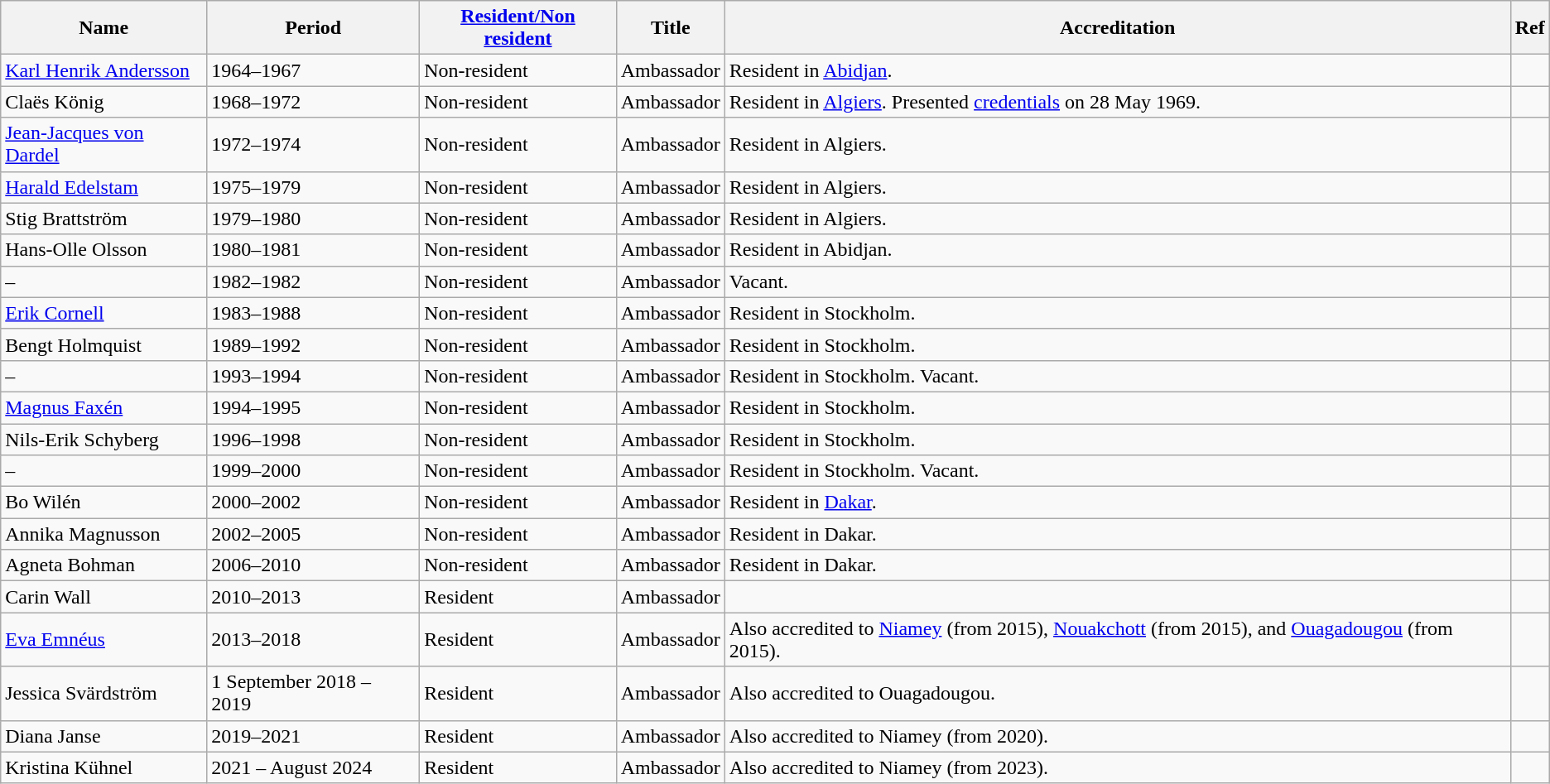<table class="wikitable">
<tr>
<th>Name</th>
<th>Period</th>
<th><a href='#'>Resident/Non resident</a></th>
<th>Title</th>
<th>Accreditation</th>
<th>Ref</th>
</tr>
<tr>
<td><a href='#'>Karl Henrik Andersson</a></td>
<td>1964–1967</td>
<td> Non-resident</td>
<td>Ambassador</td>
<td>Resident in <a href='#'>Abidjan</a>.</td>
<td></td>
</tr>
<tr>
<td>Claës König</td>
<td>1968–1972</td>
<td> Non-resident</td>
<td>Ambassador</td>
<td>Resident in <a href='#'>Algiers</a>. Presented <a href='#'>credentials</a> on 28 May 1969.</td>
<td></td>
</tr>
<tr>
<td><a href='#'>Jean-Jacques von Dardel</a></td>
<td>1972–1974</td>
<td> Non-resident</td>
<td>Ambassador</td>
<td>Resident in Algiers.</td>
<td></td>
</tr>
<tr>
<td><a href='#'>Harald Edelstam</a></td>
<td>1975–1979</td>
<td> Non-resident</td>
<td>Ambassador</td>
<td>Resident in Algiers.</td>
<td></td>
</tr>
<tr>
<td>Stig Brattström</td>
<td>1979–1980</td>
<td> Non-resident</td>
<td>Ambassador</td>
<td>Resident in Algiers.</td>
<td></td>
</tr>
<tr>
<td>Hans-Olle Olsson</td>
<td>1980–1981</td>
<td> Non-resident</td>
<td>Ambassador</td>
<td>Resident in Abidjan.</td>
<td></td>
</tr>
<tr>
<td>–</td>
<td>1982–1982</td>
<td> Non-resident</td>
<td>Ambassador</td>
<td>Vacant.</td>
<td></td>
</tr>
<tr>
<td><a href='#'>Erik Cornell</a></td>
<td>1983–1988</td>
<td> Non-resident</td>
<td>Ambassador</td>
<td>Resident in Stockholm.</td>
<td></td>
</tr>
<tr>
<td>Bengt Holmquist</td>
<td>1989–1992</td>
<td> Non-resident</td>
<td>Ambassador</td>
<td>Resident in Stockholm.</td>
<td></td>
</tr>
<tr>
<td>–</td>
<td>1993–1994</td>
<td> Non-resident</td>
<td>Ambassador</td>
<td>Resident in Stockholm. Vacant.</td>
<td></td>
</tr>
<tr>
<td><a href='#'>Magnus Faxén</a></td>
<td>1994–1995</td>
<td> Non-resident</td>
<td>Ambassador</td>
<td>Resident in Stockholm.</td>
<td></td>
</tr>
<tr>
<td>Nils-Erik Schyberg</td>
<td>1996–1998</td>
<td> Non-resident</td>
<td>Ambassador</td>
<td>Resident in Stockholm.</td>
<td></td>
</tr>
<tr>
<td>–</td>
<td>1999–2000</td>
<td> Non-resident</td>
<td>Ambassador</td>
<td>Resident in Stockholm. Vacant.</td>
<td></td>
</tr>
<tr>
<td>Bo Wilén</td>
<td>2000–2002</td>
<td> Non-resident</td>
<td>Ambassador</td>
<td>Resident in <a href='#'>Dakar</a>.</td>
<td></td>
</tr>
<tr>
<td>Annika Magnusson</td>
<td>2002–2005</td>
<td> Non-resident</td>
<td>Ambassador</td>
<td>Resident in Dakar.</td>
<td></td>
</tr>
<tr>
<td>Agneta Bohman</td>
<td>2006–2010</td>
<td> Non-resident</td>
<td>Ambassador</td>
<td>Resident in Dakar.</td>
<td></td>
</tr>
<tr>
<td>Carin Wall</td>
<td>2010–2013</td>
<td> Resident</td>
<td>Ambassador</td>
<td></td>
<td></td>
</tr>
<tr>
<td><a href='#'>Eva Emnéus</a></td>
<td>2013–2018</td>
<td> Resident</td>
<td>Ambassador</td>
<td>Also accredited to <a href='#'>Niamey</a> (from 2015), <a href='#'>Nouakchott</a> (from 2015), and <a href='#'>Ouagadougou</a> (from 2015).</td>
<td></td>
</tr>
<tr>
<td>Jessica Svärdström</td>
<td>1 September 2018 – 2019</td>
<td> Resident</td>
<td>Ambassador</td>
<td>Also accredited to Ouagadougou.</td>
<td></td>
</tr>
<tr>
<td>Diana Janse</td>
<td>2019–2021</td>
<td> Resident</td>
<td>Ambassador</td>
<td>Also accredited to Niamey (from 2020).</td>
<td></td>
</tr>
<tr>
<td>Kristina Kühnel</td>
<td>2021 – August 2024</td>
<td> Resident</td>
<td>Ambassador</td>
<td>Also accredited to Niamey (from 2023).</td>
<td></td>
</tr>
</table>
